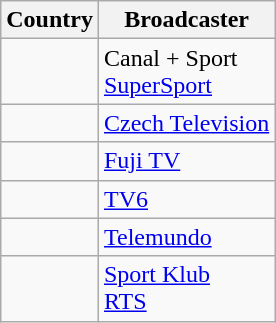<table class="wikitable">
<tr>
<th align=center>Country</th>
<th align=center>Broadcaster</th>
</tr>
<tr>
<td align=left></td>
<td>Canal + Sport<br><a href='#'>SuperSport</a></td>
</tr>
<tr>
<td align=left></td>
<td><a href='#'>Czech Television</a></td>
</tr>
<tr>
<td align=left></td>
<td><a href='#'>Fuji TV</a></td>
</tr>
<tr>
<td align=left></td>
<td><a href='#'>TV6</a></td>
</tr>
<tr>
<td align=left></td>
<td><a href='#'>Telemundo</a></td>
</tr>
<tr>
<td align=left></td>
<td><a href='#'>Sport Klub</a><br><a href='#'>RTS</a></td>
</tr>
</table>
